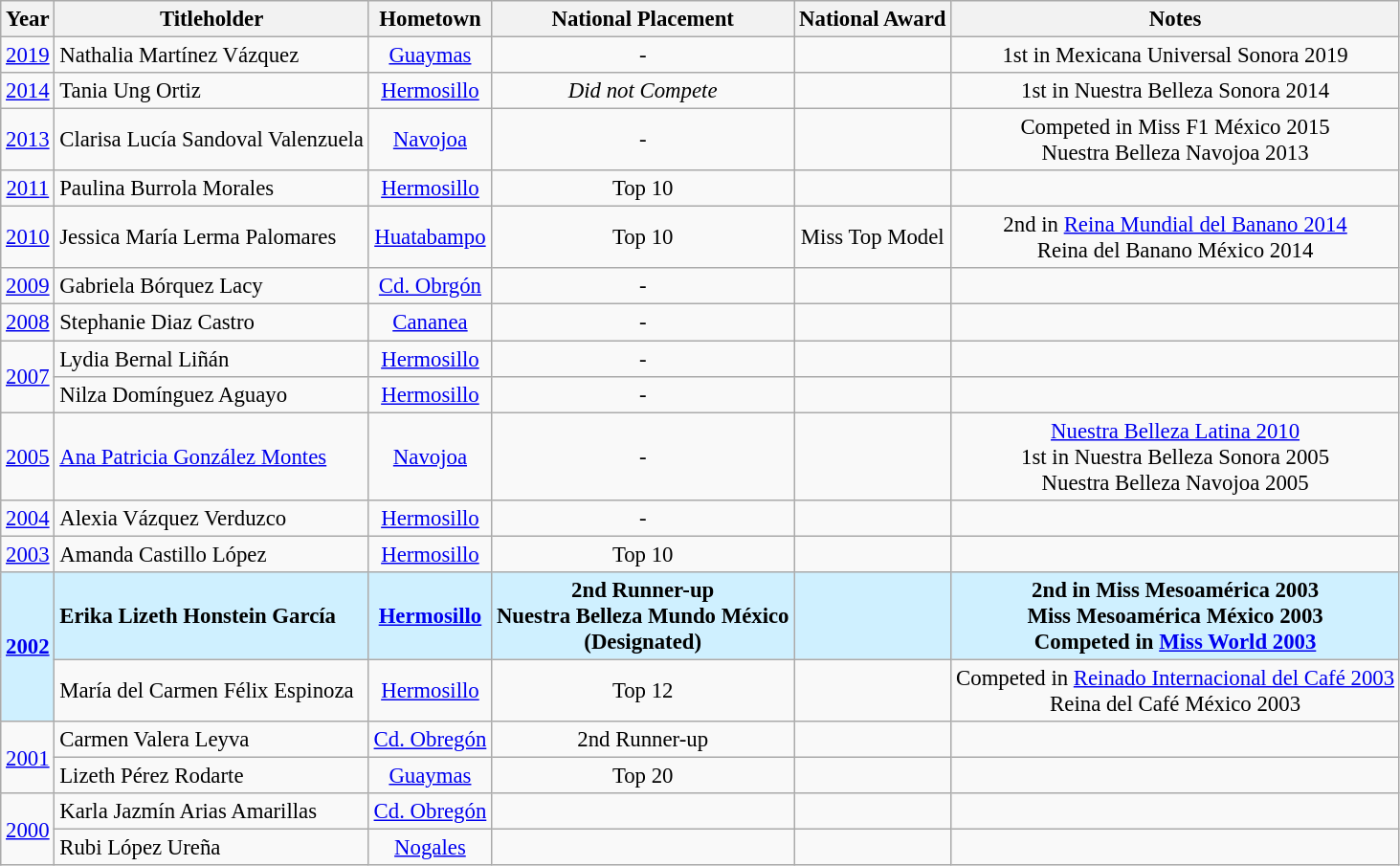<table class="wikitable sortable" style="font-size:95%;">
<tr>
<th>Year</th>
<th>Titleholder</th>
<th>Hometown</th>
<th>National Placement</th>
<th>National Award</th>
<th>Notes</th>
</tr>
<tr>
<td align="center"><a href='#'>2019</a></td>
<td>Nathalia Martínez Vázquez</td>
<td align="center"><a href='#'>Guaymas</a></td>
<td align="center">-</td>
<td align="center"></td>
<td align="center">1st in Mexicana Universal Sonora 2019</td>
</tr>
<tr>
<td align="center"><a href='#'>2014</a></td>
<td>Tania Ung Ortiz</td>
<td align="center"><a href='#'>Hermosillo</a></td>
<td align="center"><em>Did not Compete</em></td>
<td align="center"></td>
<td align="center">1st in Nuestra Belleza Sonora 2014</td>
</tr>
<tr>
<td align="center"><a href='#'>2013</a></td>
<td>Clarisa Lucía Sandoval Valenzuela</td>
<td align="center"><a href='#'>Navojoa</a></td>
<td align="center">-</td>
<td align="center"></td>
<td align="center">Competed in Miss F1 México 2015<br>Nuestra Belleza Navojoa 2013</td>
</tr>
<tr>
<td align="center"><a href='#'>2011</a></td>
<td>Paulina Burrola Morales</td>
<td align="center"><a href='#'>Hermosillo</a></td>
<td align="center">Top 10</td>
<td align="center"></td>
<td align="center"></td>
</tr>
<tr>
<td align="center"><a href='#'>2010</a></td>
<td>Jessica María Lerma Palomares</td>
<td align="center"><a href='#'>Huatabampo</a></td>
<td align="center">Top 10</td>
<td align="center">Miss Top Model</td>
<td align="center">2nd in <a href='#'>Reina Mundial del Banano 2014</a><br>Reina del Banano México 2014</td>
</tr>
<tr>
<td align="center"><a href='#'>2009</a></td>
<td>Gabriela Bórquez Lacy</td>
<td align="center"><a href='#'>Cd. Obrgón</a></td>
<td align="center">-</td>
<td align="center"></td>
<td align="center"></td>
</tr>
<tr>
<td align="center"><a href='#'>2008</a></td>
<td>Stephanie Diaz Castro</td>
<td align="center"><a href='#'>Cananea</a></td>
<td align="center">-</td>
<td align="center"></td>
<td align="center"></td>
</tr>
<tr>
<td rowspan=2 align="center"><a href='#'>2007</a></td>
<td>Lydia Bernal Liñán</td>
<td align="center"><a href='#'>Hermosillo</a></td>
<td align="center">-</td>
<td align="center"></td>
<td align="center"></td>
</tr>
<tr>
<td>Nilza Domínguez Aguayo</td>
<td align="center"><a href='#'>Hermosillo</a></td>
<td align="center">-</td>
<td align="center"></td>
<td align="center"></td>
</tr>
<tr>
<td align="center"><a href='#'>2005</a></td>
<td><a href='#'>Ana Patricia González Montes</a></td>
<td align="center"><a href='#'>Navojoa</a></td>
<td align="center">-</td>
<td align="center"></td>
<td align="center"><a href='#'>Nuestra Belleza Latina 2010</a><br>1st in Nuestra Belleza Sonora 2005<br>Nuestra Belleza Navojoa 2005</td>
</tr>
<tr>
<td align="center"><a href='#'>2004</a></td>
<td>Alexia Vázquez Verduzco</td>
<td align="center"><a href='#'>Hermosillo</a></td>
<td align="center">-</td>
<td align="center"></td>
<td align="center"></td>
</tr>
<tr>
<td align="center"><a href='#'>2003</a></td>
<td>Amanda Castillo López</td>
<td align="center"><a href='#'>Hermosillo</a></td>
<td align="center">Top 10</td>
<td align="center"></td>
<td align="center"></td>
</tr>
<tr bgcolor="#CFF0FF">
<td rowspan=2 align="center"><strong><a href='#'>2002</a></strong></td>
<td><strong>Erika Lizeth Honstein García</strong></td>
<td align="center"><strong><a href='#'>Hermosillo</a></strong></td>
<td align="center"><strong>2nd Runner-up<br>Nuestra Belleza Mundo México<br>(Designated)</strong></td>
<td align="center"></td>
<td align="center"><strong>2nd in Miss Mesoamérica 2003<br>Miss Mesoamérica México 2003<br>Competed in <a href='#'>Miss World 2003</a></strong></td>
</tr>
<tr>
<td>María del Carmen Félix Espinoza</td>
<td align="center"><a href='#'>Hermosillo</a></td>
<td align="center">Top 12</td>
<td align="center"></td>
<td align="center">Competed in <a href='#'>Reinado Internacional del Café 2003</a><br>Reina del Café México 2003</td>
</tr>
<tr>
<td rowspan=2 align="center"><a href='#'>2001</a></td>
<td>Carmen Valera Leyva</td>
<td align="center"><a href='#'>Cd. Obregón</a></td>
<td align="center">2nd Runner-up</td>
<td align="center"></td>
<td align="center"></td>
</tr>
<tr>
<td>Lizeth Pérez Rodarte</td>
<td align="center"><a href='#'>Guaymas</a></td>
<td align="center">Top 20</td>
<td align="center"></td>
<td align="center"></td>
</tr>
<tr>
<td rowspan=2 align="center"><a href='#'>2000</a></td>
<td>Karla Jazmín Arias Amarillas</td>
<td align="center"><a href='#'>Cd. Obregón</a></td>
<td align="center"></td>
<td align="center"></td>
<td align="center"></td>
</tr>
<tr>
<td>Rubi López Ureña</td>
<td align="center"><a href='#'>Nogales</a></td>
<td align="center"></td>
<td align="center"></td>
<td align="center"></td>
</tr>
</table>
